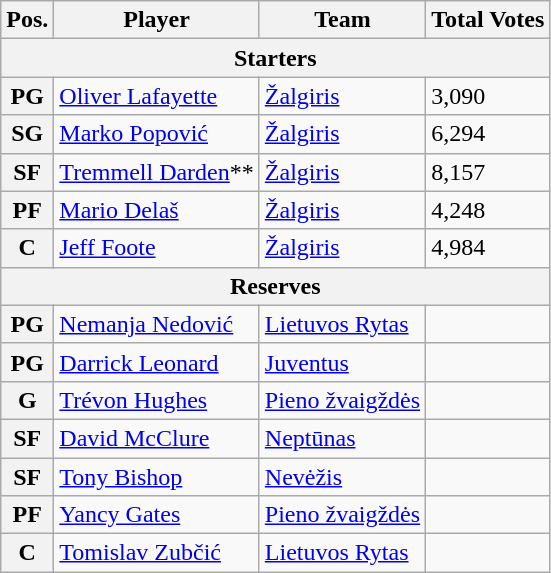<table class="wikitable">
<tr>
<th>Pos.</th>
<th>Player</th>
<th>Team</th>
<th>Total Votes</th>
</tr>
<tr>
<th colspan="4">Starters</th>
</tr>
<tr>
<th>PG</th>
<td> <a href='#'>Oliver Lafayette</a></td>
<td><a href='#'>Žalgiris</a></td>
<td>3,090</td>
</tr>
<tr>
<th>SG</th>
<td> <a href='#'>Marko Popović</a></td>
<td><a href='#'>Žalgiris</a></td>
<td>6,294</td>
</tr>
<tr>
<th>SF</th>
<td> <a href='#'>Tremmell Darden</a>**</td>
<td><a href='#'>Žalgiris</a></td>
<td>8,157</td>
</tr>
<tr>
<th>PF</th>
<td> <a href='#'>Mario Delaš</a></td>
<td><a href='#'>Žalgiris</a></td>
<td>4,248</td>
</tr>
<tr>
<th>C</th>
<td> <a href='#'>Jeff Foote</a></td>
<td><a href='#'>Žalgiris</a></td>
<td>4,984</td>
</tr>
<tr>
<th colspan="4">Reserves</th>
</tr>
<tr>
<th>PG</th>
<td> <a href='#'>Nemanja Nedović</a></td>
<td><a href='#'>Lietuvos Rytas</a></td>
<td></td>
</tr>
<tr>
<th>PG</th>
<td> <a href='#'>Darrick Leonard</a></td>
<td><a href='#'>Juventus</a></td>
<td></td>
</tr>
<tr>
<th>G</th>
<td> <a href='#'>Trévon Hughes</a></td>
<td><a href='#'>Pieno žvaigždės</a></td>
<td></td>
</tr>
<tr>
<th>SF</th>
<td> <a href='#'>David McClure</a></td>
<td><a href='#'>Neptūnas</a></td>
<td></td>
</tr>
<tr>
<th>SF</th>
<td> <a href='#'>Tony Bishop</a></td>
<td><a href='#'>Nevėžis</a></td>
<td></td>
</tr>
<tr>
<th>PF</th>
<td> <a href='#'>Yancy Gates</a></td>
<td><a href='#'>Pieno žvaigždės</a></td>
<td></td>
</tr>
<tr>
<th>C</th>
<td> <a href='#'>Tomislav Zubčić</a></td>
<td><a href='#'>Lietuvos Rytas</a></td>
<td></td>
</tr>
</table>
